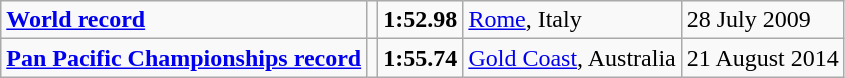<table class="wikitable">
<tr>
<td><strong><a href='#'>World record</a></strong></td>
<td></td>
<td><strong>1:52.98</strong></td>
<td><a href='#'>Rome</a>, Italy</td>
<td>28 July 2009</td>
</tr>
<tr>
<td><strong><a href='#'>Pan Pacific Championships record</a></strong></td>
<td></td>
<td><strong>1:55.74</strong></td>
<td><a href='#'>Gold Coast</a>, Australia</td>
<td>21 August 2014</td>
</tr>
</table>
